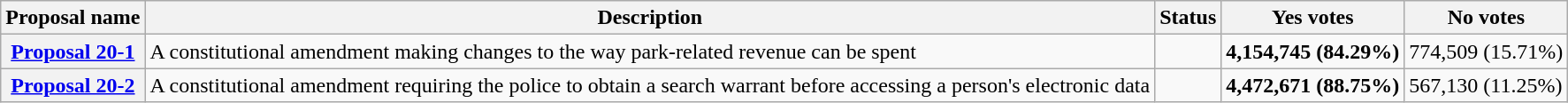<table class="wikitable sortable plainrowheaders">
<tr>
<th scope="col">Proposal name</th>
<th class="unsortable" scope="col">Description</th>
<th scope="col">Status</th>
<th scope="col">Yes votes</th>
<th scope="col">No votes</th>
</tr>
<tr>
<th scope="row"><a href='#'>Proposal 20-1</a></th>
<td>A constitutional amendment making changes to the way park-related revenue can be spent</td>
<td></td>
<td><strong>4,154,745 (84.29%)</strong></td>
<td>774,509 (15.71%)</td>
</tr>
<tr>
<th scope="row"><a href='#'>Proposal 20-2</a></th>
<td>A constitutional amendment requiring the police to obtain a search warrant before accessing a person's electronic data</td>
<td></td>
<td><strong>4,472,671 (88.75%)</strong></td>
<td>567,130 (11.25%)</td>
</tr>
</table>
